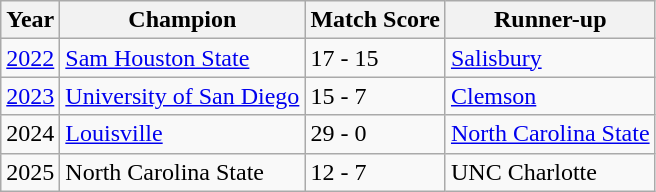<table class="wikitable">
<tr>
<th>Year</th>
<th>Champion</th>
<th>Match Score</th>
<th>Runner-up</th>
</tr>
<tr>
<td><a href='#'>2022</a></td>
<td><a href='#'>Sam Houston State</a></td>
<td>17 - 15</td>
<td><a href='#'>Salisbury</a></td>
</tr>
<tr>
<td><a href='#'>2023</a></td>
<td><a href='#'>University of San Diego</a></td>
<td>15 - 7</td>
<td><a href='#'>Clemson</a></td>
</tr>
<tr>
<td>2024</td>
<td><a href='#'>Louisville</a></td>
<td>29 - 0</td>
<td><a href='#'>North Carolina State</a></td>
</tr>
<tr>
<td>2025</td>
<td>North Carolina State</td>
<td>12 - 7</td>
<td>UNC Charlotte</td>
</tr>
</table>
